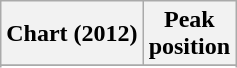<table class="wikitable sortable plainrowheaders" style="text-align:center">
<tr>
<th scope="col">Chart (2012)</th>
<th scope="col">Peak<br>position</th>
</tr>
<tr>
</tr>
<tr>
</tr>
</table>
